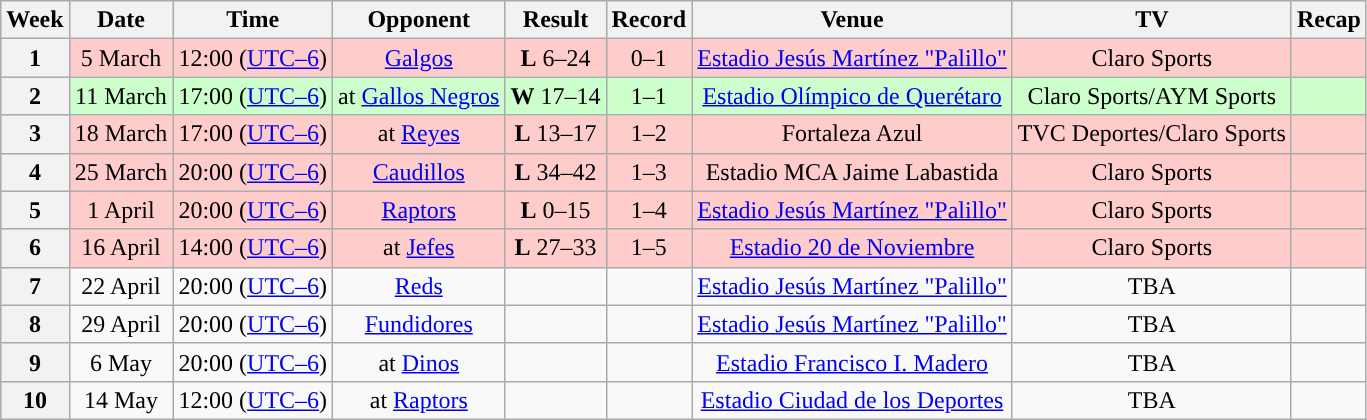<table class="wikitable" style="text-align:center">
<tr>
<th>Week</th>
<th>Date</th>
<th>Time</th>
<th>Opponent</th>
<th>Result</th>
<th>Record</th>
<th>Venue</th>
<th>TV</th>
<th>Recap</th>
</tr>
<tr style="background:#fcc">
<th>1</th>
<td>5 March</td>
<td>12:00 (<a href='#'>UTC–6</a>)</td>
<td><a href='#'>Galgos</a></td>
<td><strong>L</strong> 6–24</td>
<td>0–1</td>
<td><a href='#'>Estadio Jesús Martínez "Palillo"</a></td>
<td>Claro Sports</td>
<td></td>
</tr>
<tr style="background:#cfc">
<th>2</th>
<td>11 March</td>
<td>17:00 (<a href='#'>UTC–6</a>)</td>
<td>at <a href='#'>Gallos Negros</a></td>
<td><strong>W</strong> 17–14</td>
<td>1–1</td>
<td><a href='#'>Estadio Olímpico de Querétaro</a></td>
<td>Claro Sports/AYM Sports</td>
<td></td>
</tr>
<tr style="background:#fcc">
<th>3</th>
<td>18 March</td>
<td>17:00 (<a href='#'>UTC–6</a>)</td>
<td>at <a href='#'>Reyes</a></td>
<td><strong>L</strong> 13–17</td>
<td>1–2</td>
<td>Fortaleza Azul</td>
<td>TVC Deportes/Claro Sports</td>
<td></td>
</tr>
<tr style="background:#fcc">
<th>4</th>
<td>25 March</td>
<td>20:00 (<a href='#'>UTC–6</a>)</td>
<td><a href='#'>Caudillos</a></td>
<td><strong>L</strong> 34–42</td>
<td>1–3</td>
<td>Estadio MCA Jaime Labastida</td>
<td>Claro Sports</td>
<td></td>
</tr>
<tr style="background:#fcc">
<th>5</th>
<td>1 April</td>
<td>20:00 (<a href='#'>UTC–6</a>)</td>
<td><a href='#'>Raptors</a></td>
<td><strong>L</strong> 0–15</td>
<td>1–4</td>
<td><a href='#'>Estadio Jesús Martínez "Palillo"</a></td>
<td>Claro Sports</td>
<td></td>
</tr>
<tr style="background:#fcc">
<th>6</th>
<td>16 April</td>
<td>14:00 (<a href='#'>UTC–6</a>)</td>
<td>at <a href='#'>Jefes</a></td>
<td><strong>L</strong> 27–33</td>
<td>1–5</td>
<td><a href='#'>Estadio 20 de Noviembre</a></td>
<td>Claro Sports</td>
<td></td>
</tr>
<tr style="background:#">
<th>7</th>
<td>22 April</td>
<td>20:00 (<a href='#'>UTC–6</a>)</td>
<td><a href='#'>Reds</a></td>
<td></td>
<td></td>
<td><a href='#'>Estadio Jesús Martínez "Palillo"</a></td>
<td>TBA</td>
<td></td>
</tr>
<tr style="background:#">
<th>8</th>
<td>29 April</td>
<td>20:00 (<a href='#'>UTC–6</a>)</td>
<td><a href='#'>Fundidores</a></td>
<td></td>
<td></td>
<td><a href='#'>Estadio Jesús Martínez "Palillo"</a></td>
<td>TBA</td>
<td></td>
</tr>
<tr style="background:#">
<th>9</th>
<td>6 May</td>
<td>20:00 (<a href='#'>UTC–6</a>)</td>
<td>at <a href='#'>Dinos</a></td>
<td></td>
<td></td>
<td><a href='#'>Estadio Francisco I. Madero</a></td>
<td>TBA</td>
<td></td>
</tr>
<tr style="background:#">
<th>10</th>
<td>14 May</td>
<td>12:00 (<a href='#'>UTC–6</a>)</td>
<td>at <a href='#'>Raptors</a></td>
<td></td>
<td></td>
<td><a href='#'>Estadio Ciudad de los Deportes</a></td>
<td>TBA</td>
<td></td>
</tr>
</table>
